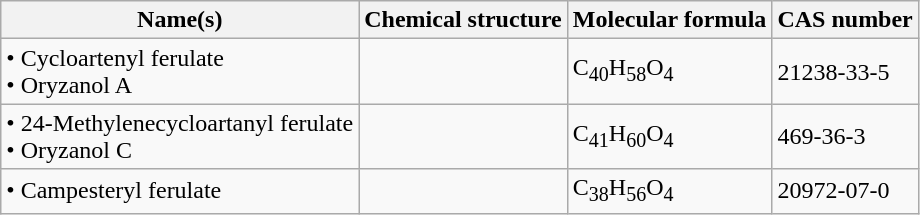<table class="wikitable">
<tr>
<th>Name(s)</th>
<th>Chemical structure</th>
<th>Molecular formula</th>
<th>CAS number</th>
</tr>
<tr>
<td>• Cycloartenyl ferulate<br>• Oryzanol A</td>
<td></td>
<td>C<sub>40</sub>H<sub>58</sub>O<sub>4</sub></td>
<td>21238-33-5</td>
</tr>
<tr>
<td>• 24-Methylenecycloartanyl ferulate<br>• Oryzanol C</td>
<td></td>
<td>C<sub>41</sub>H<sub>60</sub>O<sub>4</sub></td>
<td>469-36-3</td>
</tr>
<tr>
<td>• Campesteryl ferulate</td>
<td></td>
<td>C<sub>38</sub>H<sub>56</sub>O<sub>4</sub></td>
<td>20972-07-0</td>
</tr>
</table>
